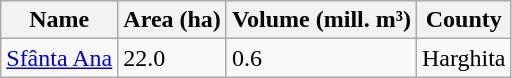<table class="wikitable sortable">
<tr>
<th>Name</th>
<th>Area (ha)</th>
<th>Volume (mill. m³)</th>
<th>County</th>
</tr>
<tr>
<td><a href='#'>Sfânta Ana</a></td>
<td>22.0</td>
<td>0.6</td>
<td>Harghita</td>
</tr>
</table>
